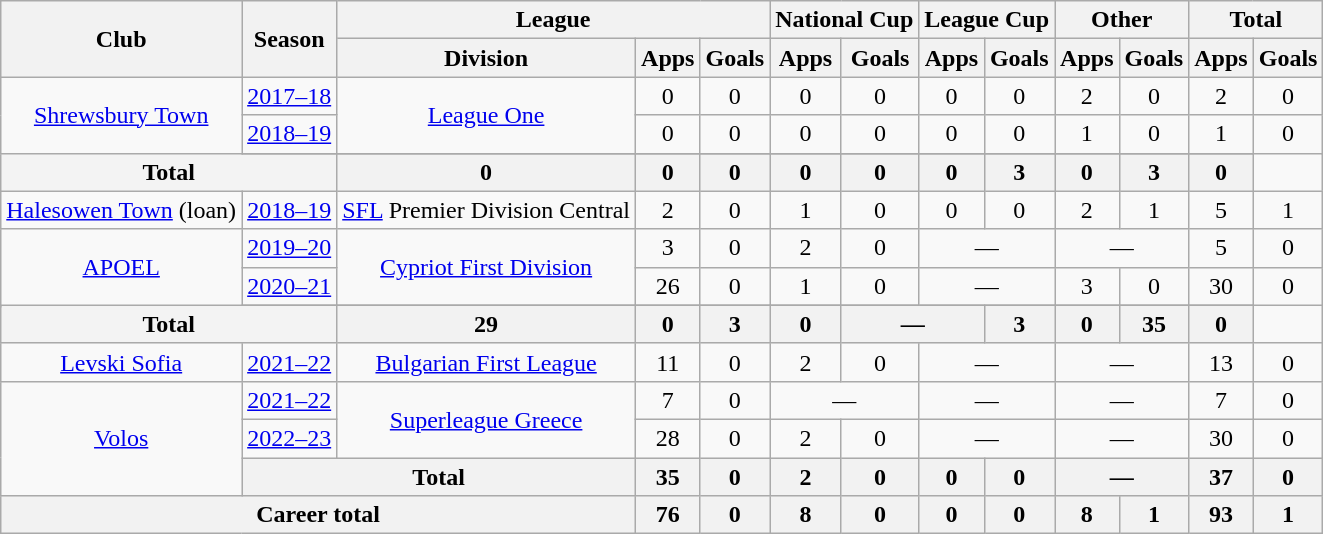<table class="wikitable" style="text-align: center">
<tr>
<th rowspan="2">Club</th>
<th rowspan="2">Season</th>
<th colspan="3">League</th>
<th colspan="2">National Cup</th>
<th colspan="2">League Cup</th>
<th colspan="2">Other</th>
<th colspan="2">Total</th>
</tr>
<tr>
<th>Division</th>
<th>Apps</th>
<th>Goals</th>
<th>Apps</th>
<th>Goals</th>
<th>Apps</th>
<th>Goals</th>
<th>Apps</th>
<th>Goals</th>
<th>Apps</th>
<th>Goals</th>
</tr>
<tr>
<td rowspan="3"><a href='#'>Shrewsbury Town</a></td>
<td><a href='#'>2017–18</a></td>
<td rowspan="2"><a href='#'>League One</a></td>
<td>0</td>
<td>0</td>
<td>0</td>
<td>0</td>
<td>0</td>
<td>0</td>
<td>2</td>
<td>0</td>
<td>2</td>
<td>0</td>
</tr>
<tr>
<td><a href='#'>2018–19</a></td>
<td>0</td>
<td>0</td>
<td>0</td>
<td>0</td>
<td>0</td>
<td>0</td>
<td>1</td>
<td>0</td>
<td>1</td>
<td>0</td>
</tr>
<tr>
</tr>
<tr style="font-weight:bold; background:#f3f3f3">
<td colspan="2">Total</td>
<th>0</th>
<th>0</th>
<th>0</th>
<th>0</th>
<th>0</th>
<th>0</th>
<th>3</th>
<th>0</th>
<th>3</th>
<th>0</th>
</tr>
<tr>
<td><a href='#'>Halesowen Town</a> (loan)</td>
<td><a href='#'>2018–19</a></td>
<td><a href='#'>SFL</a> Premier Division Central</td>
<td>2</td>
<td>0</td>
<td>1</td>
<td>0</td>
<td>0</td>
<td>0</td>
<td>2</td>
<td>1</td>
<td>5</td>
<td>1</td>
</tr>
<tr>
<td rowspan="3"><a href='#'>APOEL</a></td>
<td><a href='#'>2019–20</a></td>
<td rowspan="2"><a href='#'>Cypriot First Division</a></td>
<td>3</td>
<td>0</td>
<td>2</td>
<td>0</td>
<td colspan="2">—</td>
<td colspan="2">—</td>
<td>5</td>
<td>0</td>
</tr>
<tr>
<td><a href='#'>2020–21</a></td>
<td>26</td>
<td>0</td>
<td>1</td>
<td>0</td>
<td colspan="2">—</td>
<td>3</td>
<td>0</td>
<td>30</td>
<td>0</td>
</tr>
<tr>
</tr>
<tr style="font-weight:bold; background:#f3f3f3">
<td colspan="2">Total</td>
<th>29</th>
<th>0</th>
<th>3</th>
<th>0</th>
<th colspan="2">—</th>
<th>3</th>
<th>0</th>
<th>35</th>
<th>0</th>
</tr>
<tr>
<td><a href='#'>Levski Sofia</a></td>
<td><a href='#'>2021–22</a></td>
<td><a href='#'>Bulgarian First League</a></td>
<td>11</td>
<td>0</td>
<td>2</td>
<td>0</td>
<td colspan="2">—</td>
<td colspan="2">—</td>
<td>13</td>
<td>0</td>
</tr>
<tr>
<td rowspan="3"><a href='#'>Volos</a></td>
<td><a href='#'>2021–22</a></td>
<td rowspan="2"><a href='#'>Superleague Greece</a></td>
<td>7</td>
<td>0</td>
<td colspan="2">—</td>
<td colspan="2">—</td>
<td colspan="2">—</td>
<td>7</td>
<td>0</td>
</tr>
<tr>
<td><a href='#'>2022–23</a></td>
<td>28</td>
<td>0</td>
<td>2</td>
<td>0</td>
<td colspan="2">—</td>
<td colspan="2">—</td>
<td>30</td>
<td>0</td>
</tr>
<tr>
<th colspan="2">Total</th>
<th>35</th>
<th>0</th>
<th>2</th>
<th>0</th>
<th>0</th>
<th>0</th>
<th colspan="2">—</th>
<th>37</th>
<th>0</th>
</tr>
<tr>
<th colspan="3">Career total</th>
<th>76</th>
<th>0</th>
<th>8</th>
<th>0</th>
<th>0</th>
<th>0</th>
<th>8</th>
<th>1</th>
<th>93</th>
<th>1</th>
</tr>
</table>
